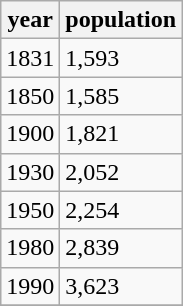<table class="wikitable">
<tr>
<th>year</th>
<th>population</th>
</tr>
<tr>
<td>1831</td>
<td>1,593</td>
</tr>
<tr>
<td>1850</td>
<td>1,585</td>
</tr>
<tr>
<td>1900</td>
<td>1,821</td>
</tr>
<tr>
<td>1930</td>
<td>2,052</td>
</tr>
<tr>
<td>1950</td>
<td>2,254</td>
</tr>
<tr>
<td>1980</td>
<td>2,839</td>
</tr>
<tr>
<td>1990</td>
<td>3,623</td>
</tr>
<tr>
</tr>
</table>
